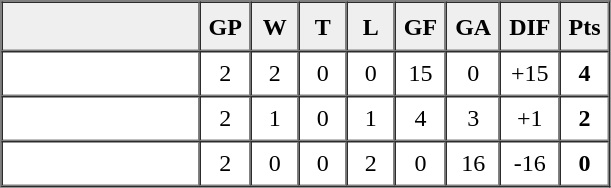<table border=1 cellpadding=5 cellspacing=0>
<tr>
<th bgcolor="#efefef" width="120">　</th>
<th bgcolor="#efefef" width="20">GP</th>
<th bgcolor="#efefef" width="20">W</th>
<th bgcolor="#efefef" width="20">T</th>
<th bgcolor="#efefef" width="20">L</th>
<th bgcolor="#efefef" width="20">GF</th>
<th bgcolor="#efefef" width="20">GA</th>
<th bgcolor="#efefef" width="20">DIF</th>
<th bgcolor="#efefef" width="20">Pts</th>
</tr>
<tr align=center>
<td align=left><strong></strong></td>
<td>2</td>
<td>2</td>
<td>0</td>
<td>0</td>
<td>15</td>
<td>0</td>
<td>+15</td>
<td><strong>4</strong></td>
</tr>
<tr align=center>
<td align=left></td>
<td>2</td>
<td>1</td>
<td>0</td>
<td>1</td>
<td>4</td>
<td>3</td>
<td>+1</td>
<td><strong>2</strong></td>
</tr>
<tr align=center>
<td align=left></td>
<td>2</td>
<td>0</td>
<td>0</td>
<td>2</td>
<td>0</td>
<td>16</td>
<td>-16</td>
<td><strong>0</strong></td>
</tr>
</table>
